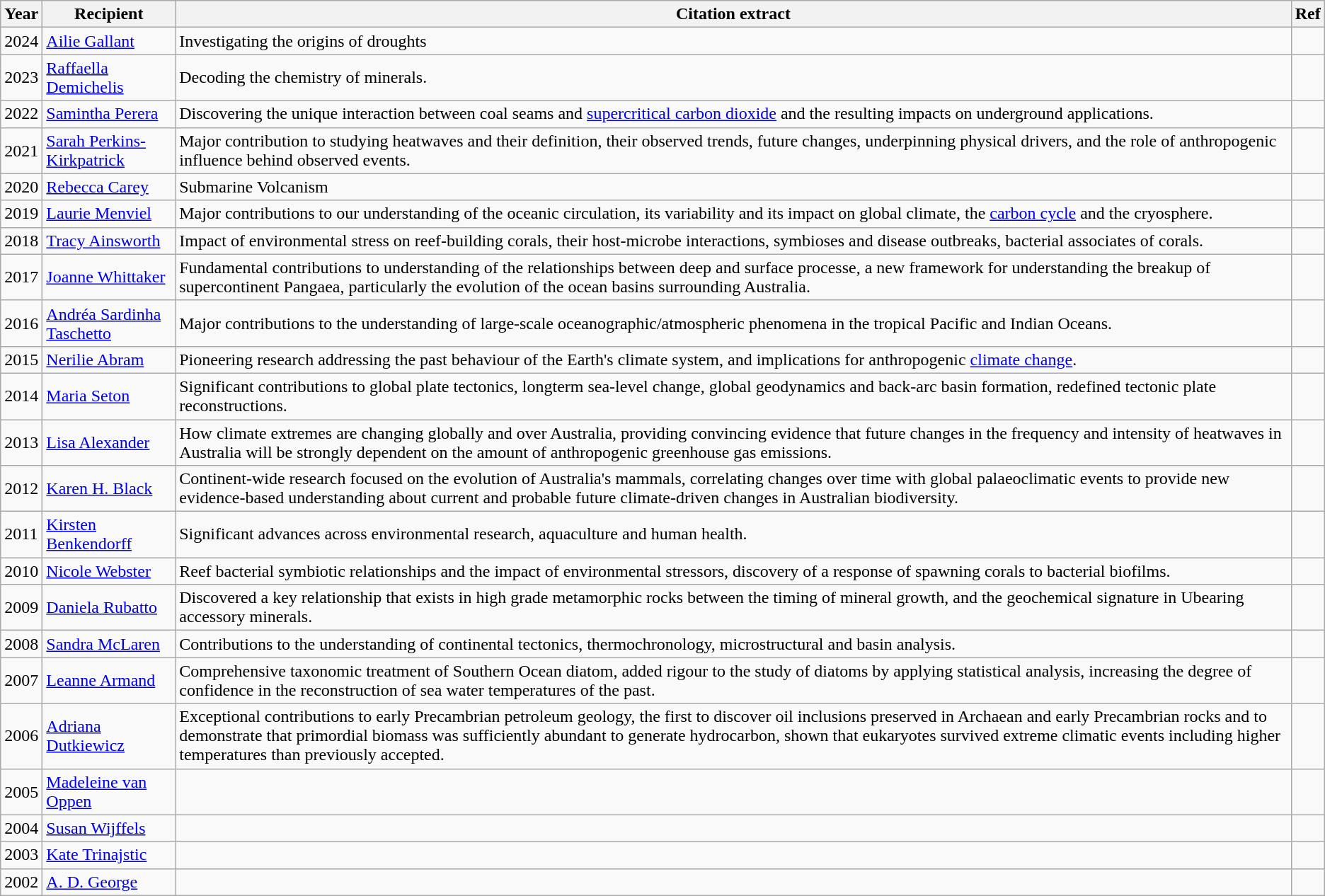<table class="wikitable">
<tr>
<th>Year</th>
<th>Recipient</th>
<th>Citation extract</th>
<th>Ref</th>
</tr>
<tr>
<td>2024</td>
<td><a href='#'>Ailie Gallant</a></td>
<td>Investigating the origins of droughts</td>
<td></td>
</tr>
<tr>
<td>2023</td>
<td><a href='#'>Raffaella Demichelis</a></td>
<td>Decoding the chemistry of minerals.</td>
<td></td>
</tr>
<tr>
<td>2022</td>
<td><a href='#'>Samintha Perera</a></td>
<td>Discovering the unique interaction between coal seams and <a href='#'>supercritical carbon dioxide</a> and the resulting impacts on underground applications.</td>
<td></td>
</tr>
<tr>
<td>2021</td>
<td><a href='#'>Sarah Perkins-Kirkpatrick</a></td>
<td>Major contribution to studying heatwaves and their definition, their observed trends, future changes, underpinning physical drivers, and the role of anthropogenic influence behind observed events.</td>
<td></td>
</tr>
<tr>
<td>2020</td>
<td><a href='#'>Rebecca Carey</a></td>
<td>Submarine Volcanism</td>
<td></td>
</tr>
<tr>
<td>2019</td>
<td><a href='#'>Laurie Menviel</a></td>
<td>Major contributions to our understanding of the oceanic circulation, its variability and its impact on global climate, the <a href='#'>carbon cycle</a> and the cryosphere.</td>
<td></td>
</tr>
<tr>
<td>2018</td>
<td><a href='#'>Tracy Ainsworth</a></td>
<td>Impact of environmental stress on reef-building corals, their host-microbe interactions, symbioses and disease outbreaks, bacterial associates of corals.</td>
<td></td>
</tr>
<tr>
<td>2017</td>
<td><a href='#'>Joanne Whittaker</a></td>
<td>Fundamental contributions to understanding of the relationships between deep and surface processe, a new framework for understanding the breakup of supercontinent Pangaea, particularly the evolution of the ocean basins surrounding Australia.</td>
<td></td>
</tr>
<tr>
<td>2016</td>
<td><a href='#'>Andréa Sardinha Taschetto</a></td>
<td>Major contributions to the understanding of large-scale oceanographic/atmospheric phenomena in the tropical Pacific and Indian Oceans.</td>
<td></td>
</tr>
<tr>
<td>2015</td>
<td><a href='#'>Nerilie Abram</a></td>
<td>Pioneering research addressing the past behaviour of the Earth's climate system, and implications for anthropogenic <a href='#'>climate change</a>.</td>
<td></td>
</tr>
<tr>
<td>2014</td>
<td><a href='#'>Maria Seton</a></td>
<td>Significant contributions to global plate tectonics, longterm sea-level change, global geodynamics and back-arc basin formation, redefined tectonic plate reconstructions.</td>
<td></td>
</tr>
<tr>
<td>2013</td>
<td><a href='#'>Lisa Alexander</a></td>
<td>How climate extremes are changing globally and over Australia, providing convincing evidence that future changes in the frequency and intensity of heatwaves in Australia will be strongly dependent on the amount of anthropogenic greenhouse gas emissions.</td>
<td></td>
</tr>
<tr>
<td>2012</td>
<td><a href='#'>Karen H. Black</a></td>
<td>Continent-wide research focused on the evolution of Australia's mammals, correlating changes over time with global palaeoclimatic events to provide new evidence-based understanding about current and probable future climate-driven changes in Australian biodiversity.</td>
<td></td>
</tr>
<tr>
<td>2011</td>
<td><a href='#'>Kirsten Benkendorff</a></td>
<td>Significant advances across environmental research, aquaculture and human health.</td>
<td></td>
</tr>
<tr>
<td>2010</td>
<td><a href='#'>Nicole Webster</a></td>
<td>Reef bacterial symbiotic relationships and the impact of environmental stressors, discovery of a response of spawning corals to bacterial biofilms.</td>
<td></td>
</tr>
<tr>
<td>2009</td>
<td><a href='#'>Daniela Rubatto</a></td>
<td>Discovered a key relationship that exists in high grade metamorphic rocks between the timing of mineral growth, and the geochemical signature in Ubearing accessory minerals.</td>
<td></td>
</tr>
<tr>
<td>2008</td>
<td><a href='#'>Sandra McLaren</a></td>
<td>Contributions to the understanding of continental tectonics, thermochronology, microstructural and basin analysis.</td>
<td></td>
</tr>
<tr>
<td>2007</td>
<td><a href='#'>Leanne Armand</a></td>
<td>Comprehensive taxonomic treatment of Southern Ocean diatom, added rigour to the study of diatoms by applying statistical analysis, increasing the degree of confidence in the reconstruction of sea water temperatures of the past.</td>
<td></td>
</tr>
<tr>
<td>2006</td>
<td><a href='#'>Adriana Dutkiewicz</a></td>
<td>Exceptional contributions to early Precambrian petroleum geology, the first to discover oil inclusions preserved in Archaean and early Precambrian rocks and to demonstrate that primordial biomass was sufficiently abundant to generate hydrocarbon, shown that eukaryotes survived extreme climatic events including higher temperatures than previously accepted.</td>
<td></td>
</tr>
<tr>
<td>2005</td>
<td><a href='#'>Madeleine van Oppen</a></td>
<td></td>
<td></td>
</tr>
<tr>
<td>2004</td>
<td><a href='#'>Susan Wijffels</a></td>
<td></td>
<td></td>
</tr>
<tr>
<td>2003</td>
<td><a href='#'>Kate Trinajstic</a></td>
<td></td>
<td></td>
</tr>
<tr>
<td>2002</td>
<td><a href='#'>A. D. George</a></td>
<td></td>
<td></td>
</tr>
</table>
